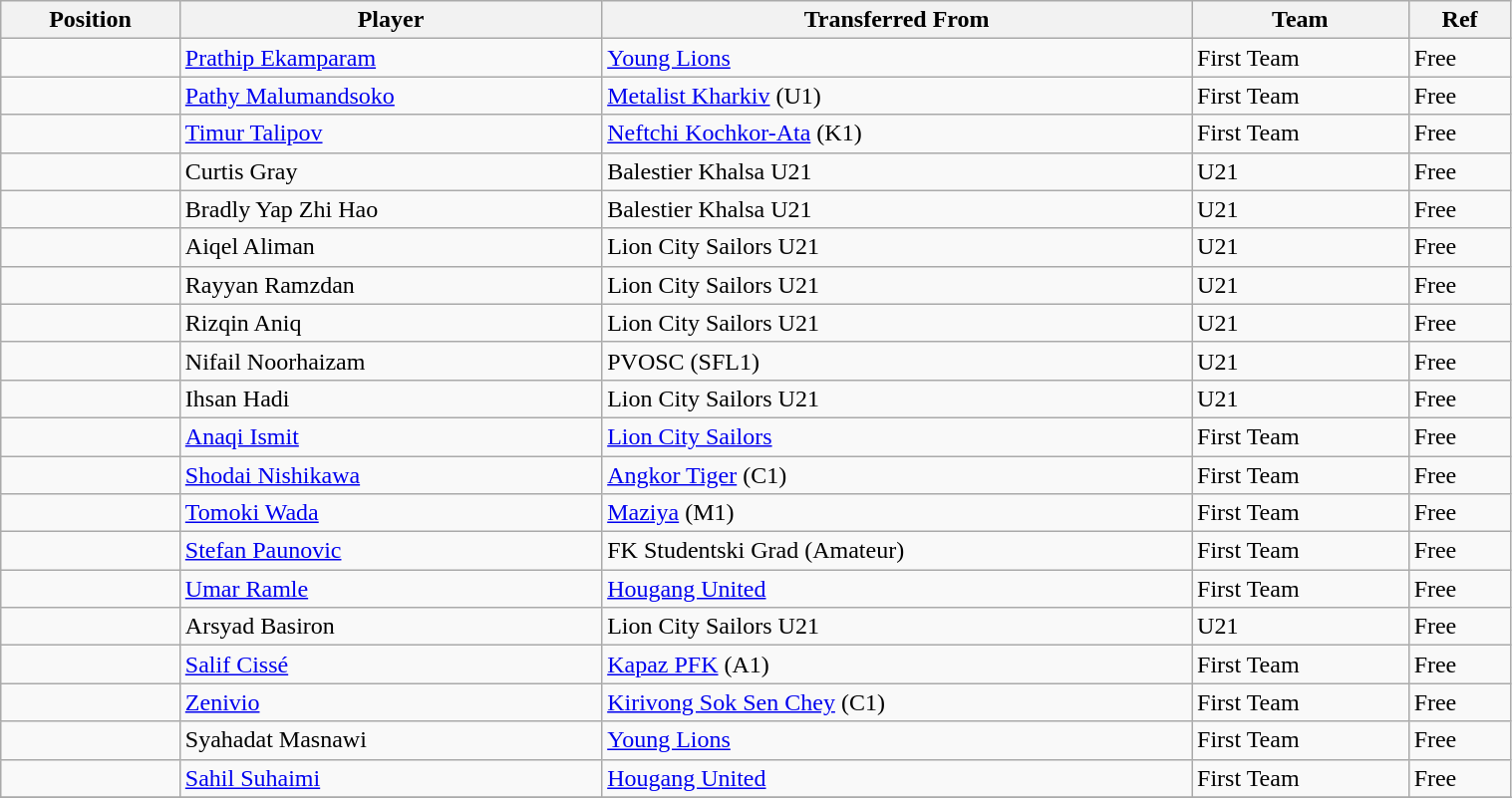<table class="wikitable sortable" style="width:80%; text-align:center; font-size:100%; text-align:left;">
<tr>
<th><strong>Position</strong></th>
<th><strong>Player</strong></th>
<th><strong>Transferred From</strong></th>
<th><strong>Team</strong></th>
<th><strong>Ref</strong></th>
</tr>
<tr>
<td></td>
<td> <a href='#'>Prathip Ekamparam</a></td>
<td> <a href='#'>Young Lions</a></td>
<td>First Team</td>
<td>Free </td>
</tr>
<tr>
<td></td>
<td> <a href='#'>Pathy Malumandsoko</a></td>
<td> <a href='#'>Metalist Kharkiv</a> (U1)</td>
<td>First Team</td>
<td>Free </td>
</tr>
<tr>
<td></td>
<td> <a href='#'>Timur Talipov</a></td>
<td> <a href='#'>Neftchi Kochkor-Ata</a> (K1)</td>
<td>First Team</td>
<td>Free </td>
</tr>
<tr>
<td></td>
<td> Curtis Gray</td>
<td> Balestier Khalsa U21</td>
<td>U21</td>
<td>Free</td>
</tr>
<tr>
<td></td>
<td> Bradly Yap Zhi Hao</td>
<td> Balestier Khalsa U21</td>
<td>U21</td>
<td>Free</td>
</tr>
<tr>
<td></td>
<td> Aiqel Aliman</td>
<td> Lion City Sailors U21</td>
<td>U21</td>
<td>Free</td>
</tr>
<tr>
<td></td>
<td> Rayyan Ramzdan</td>
<td> Lion City Sailors U21</td>
<td>U21</td>
<td>Free</td>
</tr>
<tr>
<td></td>
<td> Rizqin Aniq</td>
<td> Lion City Sailors U21</td>
<td>U21</td>
<td>Free</td>
</tr>
<tr>
<td></td>
<td> Nifail Noorhaizam</td>
<td> PVOSC (SFL1)</td>
<td>U21</td>
<td>Free</td>
</tr>
<tr>
<td></td>
<td> Ihsan Hadi</td>
<td> Lion City Sailors U21</td>
<td>U21</td>
<td>Free</td>
</tr>
<tr>
<td></td>
<td> <a href='#'>Anaqi Ismit</a></td>
<td> <a href='#'>Lion City Sailors</a></td>
<td>First Team</td>
<td>Free </td>
</tr>
<tr>
<td></td>
<td> <a href='#'>Shodai Nishikawa</a></td>
<td> <a href='#'>Angkor Tiger</a> (C1)</td>
<td>First Team</td>
<td>Free </td>
</tr>
<tr>
<td></td>
<td> <a href='#'>Tomoki Wada</a></td>
<td> <a href='#'>Maziya</a> (M1)</td>
<td>First Team</td>
<td>Free </td>
</tr>
<tr>
<td></td>
<td> <a href='#'>Stefan Paunovic</a></td>
<td> FK Studentski Grad (Amateur)</td>
<td>First Team</td>
<td>Free </td>
</tr>
<tr>
<td></td>
<td> <a href='#'>Umar Ramle</a></td>
<td> <a href='#'>Hougang United</a></td>
<td>First Team</td>
<td>Free </td>
</tr>
<tr>
<td></td>
<td> Arsyad Basiron</td>
<td> Lion City Sailors U21</td>
<td>U21</td>
<td>Free</td>
</tr>
<tr>
<td></td>
<td> <a href='#'>Salif Cissé</a></td>
<td> <a href='#'>Kapaz PFK</a> (A1)</td>
<td>First Team</td>
<td>Free </td>
</tr>
<tr>
<td></td>
<td> <a href='#'>Zenivio</a></td>
<td> <a href='#'>Kirivong Sok Sen Chey</a> (C1)</td>
<td>First Team</td>
<td>Free </td>
</tr>
<tr>
<td></td>
<td> Syahadat Masnawi</td>
<td> <a href='#'>Young Lions</a></td>
<td>First Team</td>
<td>Free </td>
</tr>
<tr>
<td></td>
<td> <a href='#'>Sahil Suhaimi</a></td>
<td> <a href='#'>Hougang United</a></td>
<td>First Team</td>
<td>Free </td>
</tr>
<tr>
</tr>
</table>
